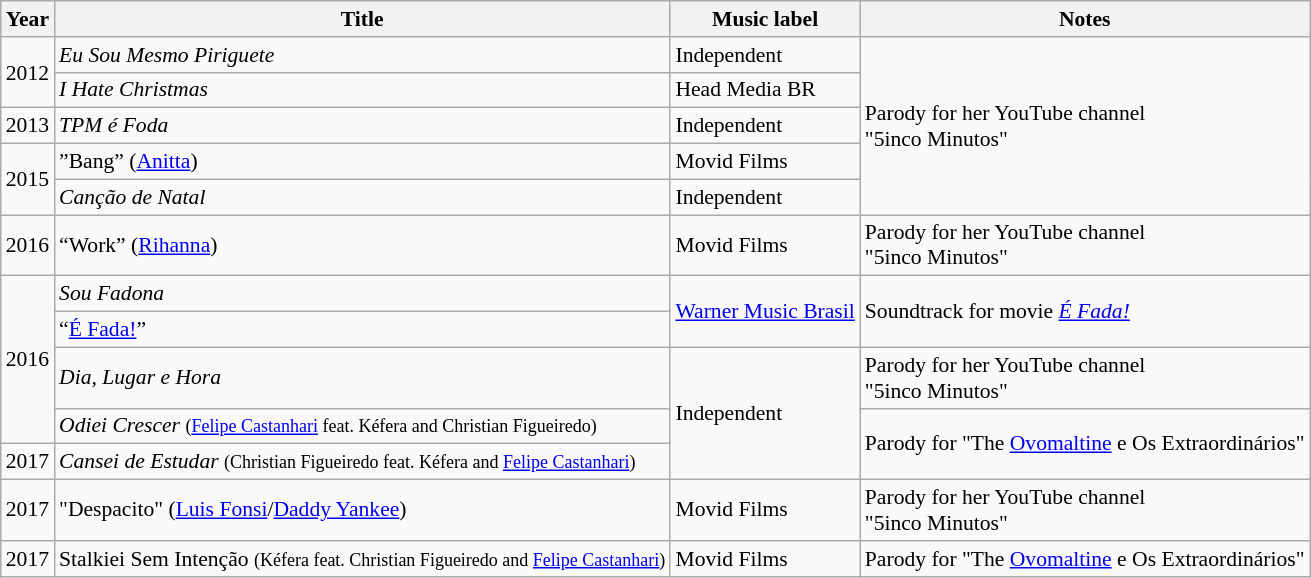<table class="wikitable" style="font-size: 90%;">
<tr>
<th>Year</th>
<th>Title</th>
<th>Music label</th>
<th>Notes</th>
</tr>
<tr>
<td rowspan=2>2012</td>
<td><em>Eu Sou Mesmo Piriguete</em></td>
<td>Independent</td>
<td rowspan=5>Parody for her YouTube channel<br> "5inco Minutos"</td>
</tr>
<tr>
<td><em>I Hate Christmas</em></td>
<td>Head Media BR</td>
</tr>
<tr>
<td>2013</td>
<td><em>TPM é Foda</em></td>
<td>Independent</td>
</tr>
<tr>
<td rowspan=2>2015</td>
<td>”Bang” (<a href='#'>Anitta</a>)</td>
<td>Movid Films</td>
</tr>
<tr>
<td><em>Canção de Natal</em></td>
<td>Independent</td>
</tr>
<tr>
<td>2016</td>
<td>“Work” (<a href='#'>Rihanna</a>)</td>
<td>Movid Films</td>
<td>Parody for her YouTube channel<br> "5inco Minutos"</td>
</tr>
<tr>
<td rowspan=4>2016</td>
<td><em>Sou Fadona</em></td>
<td rowspan=2><a href='#'>Warner Music Brasil</a></td>
<td rowspan=2>Soundtrack for movie <em><a href='#'>É Fada!</a></em></td>
</tr>
<tr>
<td>“<a href='#'>É Fada!</a>”</td>
</tr>
<tr>
<td><em>Dia, Lugar e Hora</em></td>
<td rowspan=3>Independent</td>
<td>Parody for her YouTube channel<br> "5inco Minutos"</td>
</tr>
<tr>
<td><em>Odiei Crescer</em> <small>(<a href='#'>Felipe Castanhari</a> feat. Kéfera and Christian Figueiredo)</small></td>
<td rowspan=2>Parody for "The <a href='#'>Ovomaltine</a> e Os Extraordinários"</td>
</tr>
<tr>
<td rowspan=1>2017</td>
<td><em>Cansei de Estudar</em> <small>(Christian Figueiredo feat. Kéfera and <a href='#'>Felipe Castanhari</a>)</small></td>
</tr>
<tr>
<td>2017</td>
<td>"Despacito" (<a href='#'>Luis Fonsi</a>/<a href='#'>Daddy Yankee</a>)</td>
<td>Movid Films</td>
<td>Parody for her YouTube channel<br> "5inco Minutos"</td>
</tr>
<tr>
<td>2017</td>
<td>Stalkiei Sem Intenção <small>(Kéfera feat. Christian Figueiredo and <a href='#'>Felipe Castanhari</a>)</small></td>
<td>Movid Films</td>
<td>Parody for "The <a href='#'>Ovomaltine</a> e Os Extraordinários"</td>
</tr>
</table>
